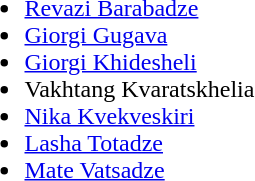<table>
<tr>
<td><strong></strong><br><ul><li><a href='#'>Revazi Barabadze</a></li><li><a href='#'>Giorgi Gugava</a></li><li><a href='#'>Giorgi Khidesheli</a></li><li>Vakhtang Kvaratskhelia</li><li><a href='#'>Nika Kvekveskiri</a></li><li><a href='#'>Lasha Totadze</a></li><li><a href='#'>Mate Vatsadze</a></li></ul></td>
</tr>
</table>
